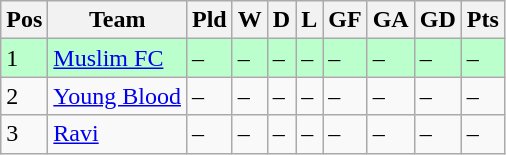<table class="wikitable">
<tr>
<th>Pos</th>
<th>Team</th>
<th>Pld</th>
<th>W</th>
<th>D</th>
<th>L</th>
<th>GF</th>
<th>GA</th>
<th>GD</th>
<th>Pts</th>
</tr>
<tr style="background:#bfc">
<td>1</td>
<td><a href='#'>Muslim FC</a></td>
<td>–</td>
<td>–</td>
<td>–</td>
<td>–</td>
<td>–</td>
<td>–</td>
<td>–</td>
<td>–</td>
</tr>
<tr>
<td>2</td>
<td><a href='#'>Young Blood</a></td>
<td>–</td>
<td>–</td>
<td>–</td>
<td>–</td>
<td>–</td>
<td>–</td>
<td>–</td>
<td>–</td>
</tr>
<tr>
<td>3</td>
<td><a href='#'>Ravi</a></td>
<td>–</td>
<td>–</td>
<td>–</td>
<td>–</td>
<td>–</td>
<td>–</td>
<td>–</td>
<td>–</td>
</tr>
</table>
